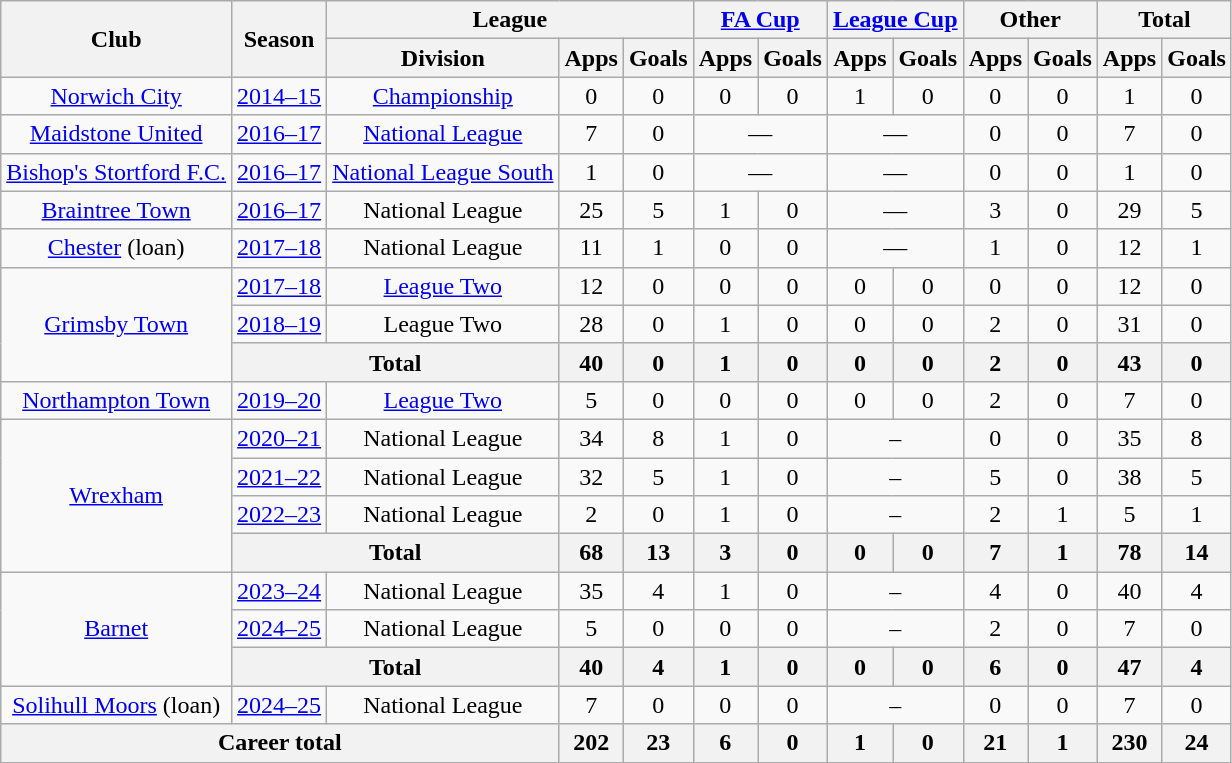<table class="wikitable" style="text-align: center;">
<tr>
<th rowspan="2">Club</th>
<th rowspan="2">Season</th>
<th colspan="3">League</th>
<th colspan="2"><a href='#'>FA Cup</a></th>
<th colspan="2"><a href='#'>League Cup</a></th>
<th colspan="2">Other</th>
<th colspan="2">Total</th>
</tr>
<tr>
<th>Division</th>
<th>Apps</th>
<th>Goals</th>
<th>Apps</th>
<th>Goals</th>
<th>Apps</th>
<th>Goals</th>
<th>Apps</th>
<th>Goals</th>
<th>Apps</th>
<th>Goals</th>
</tr>
<tr>
<td><a href='#'>Norwich City</a></td>
<td><a href='#'>2014–15</a></td>
<td><a href='#'>Championship</a></td>
<td>0</td>
<td>0</td>
<td>0</td>
<td>0</td>
<td>1</td>
<td>0</td>
<td>0</td>
<td>0</td>
<td>1</td>
<td>0</td>
</tr>
<tr>
<td><a href='#'>Maidstone United</a></td>
<td><a href='#'>2016–17</a></td>
<td><a href='#'>National League</a></td>
<td>7</td>
<td>0</td>
<td colspan=2>—</td>
<td colspan=2>—</td>
<td>0</td>
<td>0</td>
<td>7</td>
<td>0</td>
</tr>
<tr>
<td><a href='#'>Bishop's Stortford F.C.</a></td>
<td><a href='#'>2016–17</a></td>
<td><a href='#'>National League South</a></td>
<td>1</td>
<td>0</td>
<td colspan=2>—</td>
<td colspan=2>—</td>
<td>0</td>
<td>0</td>
<td>1</td>
<td>0</td>
</tr>
<tr>
<td><a href='#'>Braintree Town</a></td>
<td><a href='#'>2016–17</a></td>
<td>National League</td>
<td>25</td>
<td>5</td>
<td>1</td>
<td>0</td>
<td colspan=2>—</td>
<td>3</td>
<td>0</td>
<td>29</td>
<td>5</td>
</tr>
<tr>
<td><a href='#'>Chester</a> (loan)</td>
<td><a href='#'>2017–18</a></td>
<td>National League</td>
<td>11</td>
<td>1</td>
<td>0</td>
<td>0</td>
<td colspan=2>—</td>
<td>1</td>
<td>0</td>
<td>12</td>
<td>1</td>
</tr>
<tr>
<td rowspan="3"><a href='#'>Grimsby Town</a></td>
<td><a href='#'>2017–18</a></td>
<td><a href='#'>League Two</a></td>
<td>12</td>
<td>0</td>
<td>0</td>
<td>0</td>
<td>0</td>
<td>0</td>
<td>0</td>
<td>0</td>
<td>12</td>
<td>0</td>
</tr>
<tr>
<td><a href='#'>2018–19</a></td>
<td>League Two</td>
<td>28</td>
<td>0</td>
<td>1</td>
<td>0</td>
<td>0</td>
<td>0</td>
<td>2</td>
<td>0</td>
<td>31</td>
<td>0</td>
</tr>
<tr>
<th colspan=2>Total</th>
<th>40</th>
<th>0</th>
<th>1</th>
<th>0</th>
<th>0</th>
<th>0</th>
<th>2</th>
<th>0</th>
<th>43</th>
<th>0</th>
</tr>
<tr>
<td><a href='#'>Northampton Town</a></td>
<td><a href='#'>2019–20</a></td>
<td><a href='#'>League Two</a></td>
<td>5</td>
<td>0</td>
<td>0</td>
<td>0</td>
<td>0</td>
<td>0</td>
<td>2</td>
<td>0</td>
<td>7</td>
<td>0</td>
</tr>
<tr>
<td rowspan="4"><a href='#'>Wrexham</a></td>
<td><a href='#'>2020–21</a></td>
<td>National League</td>
<td>34</td>
<td>8</td>
<td>1</td>
<td>0</td>
<td colspan=2>–</td>
<td>0</td>
<td>0</td>
<td>35</td>
<td>8</td>
</tr>
<tr>
<td><a href='#'>2021–22</a></td>
<td>National League</td>
<td>32</td>
<td>5</td>
<td>1</td>
<td>0</td>
<td colspan=2>–</td>
<td>5</td>
<td>0</td>
<td>38</td>
<td>5</td>
</tr>
<tr>
<td><a href='#'>2022–23</a></td>
<td>National League</td>
<td>2</td>
<td>0</td>
<td>1</td>
<td>0</td>
<td colspan=2>–</td>
<td>2</td>
<td>1</td>
<td>5</td>
<td>1</td>
</tr>
<tr>
<th colspan=2>Total</th>
<th>68</th>
<th>13</th>
<th>3</th>
<th>0</th>
<th>0</th>
<th>0</th>
<th>7</th>
<th>1</th>
<th>78</th>
<th>14</th>
</tr>
<tr>
<td rowspan="3"><a href='#'>Barnet</a></td>
<td><a href='#'>2023–24</a></td>
<td>National League</td>
<td>35</td>
<td>4</td>
<td>1</td>
<td>0</td>
<td colspan=2>–</td>
<td>4</td>
<td>0</td>
<td>40</td>
<td>4</td>
</tr>
<tr>
<td><a href='#'>2024–25</a></td>
<td>National League</td>
<td>5</td>
<td>0</td>
<td>0</td>
<td>0</td>
<td colspan=2>–</td>
<td>2</td>
<td>0</td>
<td>7</td>
<td>0</td>
</tr>
<tr>
<th colspan=2>Total</th>
<th>40</th>
<th>4</th>
<th>1</th>
<th>0</th>
<th>0</th>
<th>0</th>
<th>6</th>
<th>0</th>
<th>47</th>
<th>4</th>
</tr>
<tr>
<td><a href='#'>Solihull Moors</a> (loan)</td>
<td><a href='#'>2024–25</a></td>
<td>National League</td>
<td>7</td>
<td>0</td>
<td>0</td>
<td>0</td>
<td colspan=2>–</td>
<td>0</td>
<td>0</td>
<td>7</td>
<td>0</td>
</tr>
<tr>
<th colspan="3">Career total</th>
<th>202</th>
<th>23</th>
<th>6</th>
<th>0</th>
<th>1</th>
<th>0</th>
<th>21</th>
<th>1</th>
<th>230</th>
<th>24</th>
</tr>
</table>
